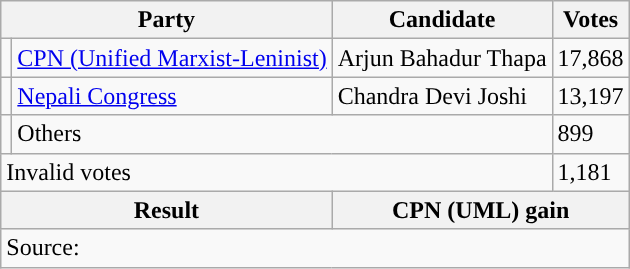<table class="wikitable">
<tr>
<th colspan="2">Party</th>
<th>Candidate</th>
<th>Votes</th>
</tr>
<tr>
<td style="color:inherit;background-color:"></td>
<td><a href='#'>CPN (Unified Marxist-Leninist)</a></td>
<td>Arjun Bahadur Thapa</td>
<td>17,868</td>
</tr>
<tr>
<td style="color:inherit;background-color:"></td>
<td><a href='#'>Nepali Congress</a></td>
<td>Chandra Devi Joshi</td>
<td>13,197</td>
</tr>
<tr>
<td></td>
<td colspan="2">Others</td>
<td>899</td>
</tr>
<tr>
<td colspan="3">Invalid votes</td>
<td>1,181</td>
</tr>
<tr>
<th colspan="2">Result</th>
<th colspan="2">CPN (UML) gain</th>
</tr>
<tr>
<td colspan="4">Source: </td>
</tr>
</table>
